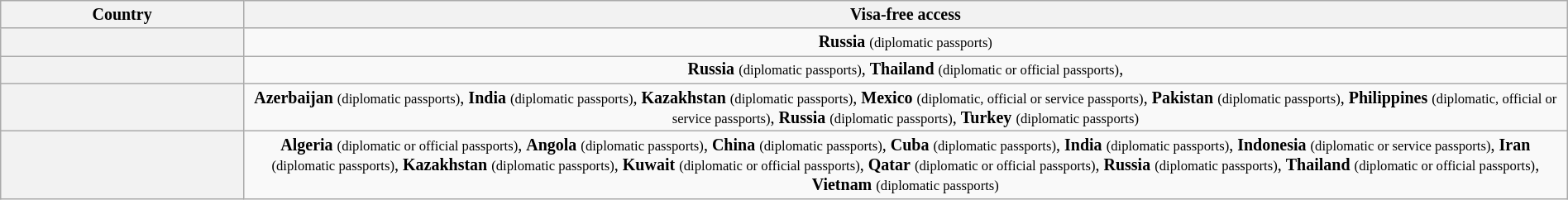<table class="wikitable collapsible collapsed" style="text-align: center; font-size: smaller; table-layout: fixed; width: 100%;">
<tr>
<th style="width:15%;">Country</th>
<th>Visa-free access</th>
</tr>
<tr>
<th style="text-align: left;"></th>
<td><strong>Russia</strong> <small>(diplomatic passports)</small></td>
</tr>
<tr>
<th style="text-align: left;"></th>
<td><strong>Russia</strong> <small>(diplomatic passports)</small>, <strong>Thailand</strong> <small>(diplomatic or official passports)</small>,</td>
</tr>
<tr>
<th style="text-align: left;"></th>
<td><strong>Azerbaijan</strong> <small>(diplomatic passports)</small>, <strong>India</strong> <small>(diplomatic passports)</small>, <strong>Kazakhstan</strong> <small>(diplomatic passports)</small>, <strong>Mexico</strong> <small>(diplomatic, official or service passports)</small>, <strong>Pakistan</strong> <small>(diplomatic passports)</small>, <strong>Philippines</strong> <small>(diplomatic, official or service passports)</small>, <strong>Russia</strong> <small>(diplomatic passports)</small>, <strong>Turkey</strong> <small>(diplomatic passports)</small></td>
</tr>
<tr>
<th style="text-align: left;"></th>
<td><strong>Algeria</strong> <small>(diplomatic or official passports)</small>, <strong>Angola</strong> <small>(diplomatic passports)</small>, <strong>China</strong> <small>(diplomatic passports)</small>, <strong>Cuba</strong> <small>(diplomatic passports)</small>, <strong>India</strong> <small>(diplomatic passports)</small>, <strong>Indonesia</strong> <small>(diplomatic or service passports)</small>, <strong>Iran</strong> <small>(diplomatic passports)</small>,  <strong>Kazakhstan</strong> <small>(diplomatic passports)</small>, <strong>Kuwait</strong> <small>(diplomatic or official passports)</small>, <strong>Qatar</strong> <small>(diplomatic or official passports)</small>, <strong>Russia</strong> <small>(diplomatic passports)</small>, <strong>Thailand</strong> <small>(diplomatic or official passports)</small>, <strong>Vietnam</strong> <small>(diplomatic passports)</small></td>
</tr>
</table>
